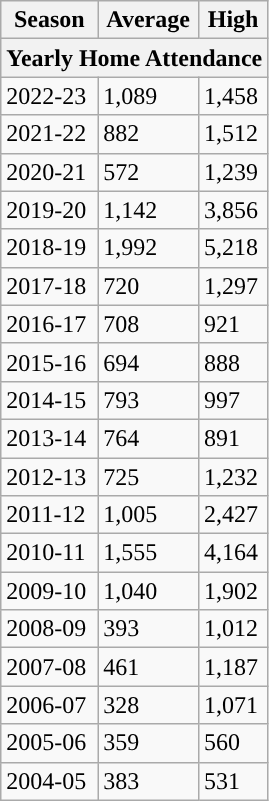<table class="wikitable">
<tr>
<th>Season</th>
<th>Average</th>
<th>High</th>
</tr>
<tr>
<th colspan=3>Yearly Home Attendance</th>
</tr>
<tr>
<td>2022-23</td>
<td>1,089</td>
<td>1,458</td>
</tr>
<tr>
<td>2021-22</td>
<td>882</td>
<td>1,512</td>
</tr>
<tr>
<td>2020-21</td>
<td>572</td>
<td>1,239</td>
</tr>
<tr>
<td>2019-20</td>
<td>1,142</td>
<td>3,856</td>
</tr>
<tr>
<td>2018-19</td>
<td>1,992</td>
<td>5,218</td>
</tr>
<tr>
<td>2017-18</td>
<td>720</td>
<td>1,297</td>
</tr>
<tr>
<td>2016-17</td>
<td>708</td>
<td>921</td>
</tr>
<tr>
<td>2015-16</td>
<td>694</td>
<td>888</td>
</tr>
<tr>
<td>2014-15</td>
<td>793</td>
<td>997</td>
</tr>
<tr>
<td>2013-14</td>
<td>764</td>
<td>891</td>
</tr>
<tr>
<td>2012-13</td>
<td>725</td>
<td>1,232</td>
</tr>
<tr>
<td>2011-12</td>
<td>1,005</td>
<td>2,427</td>
</tr>
<tr>
<td>2010-11</td>
<td>1,555</td>
<td>4,164</td>
</tr>
<tr>
<td>2009-10</td>
<td>1,040</td>
<td>1,902</td>
</tr>
<tr>
<td>2008-09</td>
<td>393</td>
<td>1,012</td>
</tr>
<tr>
<td>2007-08</td>
<td>461</td>
<td>1,187</td>
</tr>
<tr>
<td>2006-07</td>
<td>328</td>
<td>1,071</td>
</tr>
<tr>
<td>2005-06</td>
<td>359</td>
<td>560</td>
</tr>
<tr>
<td>2004-05</td>
<td>383</td>
<td>531</td>
</tr>
</table>
